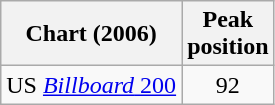<table class="wikitable">
<tr>
<th>Chart (2006)</th>
<th>Peak<br>position</th>
</tr>
<tr>
<td>US <a href='#'><em>Billboard</em> 200</a></td>
<td align="center">92</td>
</tr>
</table>
